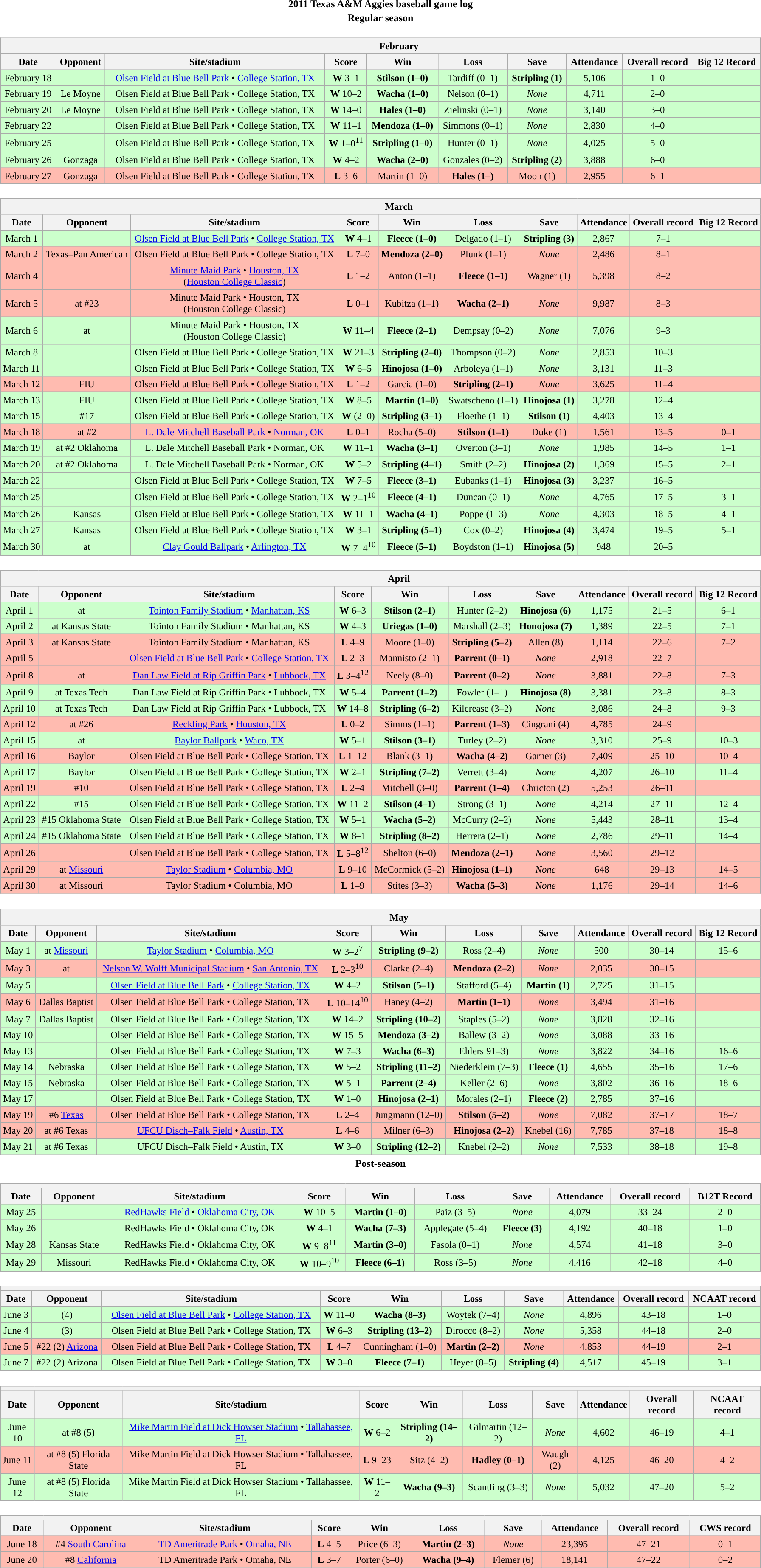<table class="toccolours" width=95% style="clear:both; margin:1.4em auto; text-align:center;">
<tr>
<th colspan=2>2011 Texas A&M Aggies baseball game log</th>
</tr>
<tr>
<th colspan=2>Regular season</th>
</tr>
<tr valign="top">
<td><br><table class="wikitable collapsible collapsed" style="margin:auto; width:100%; text-align:center; font-size:95%">
<tr>
<th colspan=12 style="padding-left:4em;">February</th>
</tr>
<tr>
<th>Date</th>
<th>Opponent</th>
<th>Site/stadium</th>
<th>Score</th>
<th>Win</th>
<th>Loss</th>
<th>Save</th>
<th>Attendance</th>
<th>Overall record</th>
<th>Big 12 Record</th>
</tr>
<tr bgcolor=ccffcc>
<td>February 18</td>
<td></td>
<td><a href='#'>Olsen Field at Blue Bell Park</a> • <a href='#'>College Station, TX</a></td>
<td><strong>W</strong> 3–1</td>
<td><strong>Stilson (1–0)</strong></td>
<td>Tardiff (0–1)</td>
<td><strong>Stripling (1)</strong></td>
<td>5,106</td>
<td>1–0</td>
<td></td>
</tr>
<tr bgcolor=ccffcc>
<td>February 19</td>
<td>Le Moyne</td>
<td>Olsen Field at Blue Bell Park • College Station, TX</td>
<td><strong>W</strong> 10–2</td>
<td><strong>Wacha (1–0)</strong></td>
<td>Nelson (0–1)</td>
<td><em>None</em></td>
<td>4,711</td>
<td>2–0</td>
<td></td>
</tr>
<tr bgcolor=ccffcc>
<td>February 20</td>
<td>Le Moyne</td>
<td>Olsen Field at Blue Bell Park • College Station, TX</td>
<td><strong>W</strong> 14–0</td>
<td><strong>Hales (1–0)</strong></td>
<td>Zielinski (0–1)</td>
<td><em>None</em></td>
<td>3,140</td>
<td>3–0</td>
<td></td>
</tr>
<tr bgcolor=ccffcc>
<td>February 22</td>
<td></td>
<td>Olsen Field at Blue Bell Park • College Station, TX</td>
<td><strong>W</strong> 11–1</td>
<td><strong>Mendoza (1–0)</strong></td>
<td>Simmons (0–1)</td>
<td><em>None</em></td>
<td>2,830</td>
<td>4–0</td>
<td></td>
</tr>
<tr bgcolor=ccffcc>
<td>February 25</td>
<td></td>
<td>Olsen Field at Blue Bell Park • College Station, TX</td>
<td><strong>W</strong> 1–0<sup>11</sup></td>
<td><strong>Stripling (1–0)</strong></td>
<td>Hunter (0–1)</td>
<td><em>None</em></td>
<td>4,025</td>
<td>5–0</td>
<td></td>
</tr>
<tr bgcolor=ccffcc>
<td>February 26</td>
<td>Gonzaga</td>
<td>Olsen Field at Blue Bell Park • College Station, TX</td>
<td><strong>W</strong> 4–2</td>
<td><strong>Wacha (2–0)</strong></td>
<td>Gonzales (0–2)</td>
<td><strong>Stripling (2)</strong></td>
<td>3,888</td>
<td>6–0</td>
<td></td>
</tr>
<tr bgcolor=ffbbb>
<td>February 27</td>
<td>Gonzaga</td>
<td>Olsen Field at Blue Bell Park • College Station, TX</td>
<td><strong>L</strong> 3–6</td>
<td>Martin (1–0)</td>
<td><strong>Hales (1–)</strong></td>
<td>Moon (1)</td>
<td>2,955</td>
<td>6–1</td>
<td></td>
</tr>
</table>
</td>
</tr>
<tr>
<td><br><table class="wikitable collapsible collapsed" style="margin:auto; width:100%; text-align:center; font-size:95%">
<tr>
<th colspan=12 style="padding-left:4em;">March</th>
</tr>
<tr>
<th>Date</th>
<th>Opponent</th>
<th>Site/stadium</th>
<th>Score</th>
<th>Win</th>
<th>Loss</th>
<th>Save</th>
<th>Attendance</th>
<th>Overall record</th>
<th>Big 12 Record</th>
</tr>
<tr bgcolor=ccffcc>
<td>March 1</td>
<td></td>
<td><a href='#'>Olsen Field at Blue Bell Park</a> • <a href='#'>College Station, TX</a></td>
<td><strong>W</strong> 4–1</td>
<td><strong>Fleece (1–0)</strong></td>
<td>Delgado (1–1)</td>
<td><strong>Stripling (3)</strong></td>
<td>2,867</td>
<td>7–1</td>
<td></td>
</tr>
<tr bgcolor=ffbbb>
<td>March 2</td>
<td>Texas–Pan American</td>
<td>Olsen Field at Blue Bell Park • College Station, TX</td>
<td><strong>L</strong> 7–0</td>
<td><strong>Mendoza (2–0)</strong></td>
<td>Plunk (1–1)</td>
<td><em>None</em></td>
<td>2,486</td>
<td>8–1</td>
<td></td>
</tr>
<tr bgcolor=ffbbb>
<td>March 4</td>
<td></td>
<td><a href='#'>Minute Maid Park</a> • <a href='#'>Houston, TX</a><br>(<a href='#'>Houston College Classic</a>)</td>
<td><strong>L</strong> 1–2</td>
<td>Anton (1–1)</td>
<td><strong>Fleece (1–1)</strong></td>
<td>Wagner (1)</td>
<td>5,398</td>
<td>8–2</td>
<td></td>
</tr>
<tr bgcolor=ffbbb>
<td>March 5</td>
<td>at #23 </td>
<td>Minute Maid Park • Houston, TX<br>(Houston College Classic)</td>
<td><strong>L</strong> 0–1</td>
<td>Kubitza (1–1)</td>
<td><strong>Wacha (2–1)</strong></td>
<td><em>None</em></td>
<td>9,987</td>
<td>8–3</td>
<td></td>
</tr>
<tr bgcolor=ccffcc>
<td>March 6</td>
<td>at </td>
<td>Minute Maid Park • Houston, TX<br>(Houston College Classic)</td>
<td><strong>W</strong> 11–4</td>
<td><strong>Fleece (2–1)</strong></td>
<td>Dempsay (0–2)</td>
<td><em>None</em></td>
<td>7,076</td>
<td>9–3</td>
<td></td>
</tr>
<tr bgcolor=ccffcc>
<td>March 8</td>
<td></td>
<td>Olsen Field at Blue Bell Park • College Station, TX</td>
<td><strong>W</strong> 21–3</td>
<td><strong>Stripling (2–0)</strong></td>
<td>Thompson (0–2)</td>
<td><em>None</em></td>
<td>2,853</td>
<td>10–3</td>
<td></td>
</tr>
<tr bgcolor=ccffcc>
<td>March 11</td>
<td></td>
<td>Olsen Field at Blue Bell Park • College Station, TX</td>
<td><strong>W</strong> 6–5</td>
<td><strong>Hinojosa (1–0)</strong></td>
<td>Arboleya (1–1)</td>
<td><em>None</em></td>
<td>3,131</td>
<td>11–3</td>
<td></td>
</tr>
<tr bgcolor=ffbbb>
<td>March 12</td>
<td>FIU</td>
<td>Olsen Field at Blue Bell Park • College Station, TX</td>
<td><strong>L</strong> 1–2</td>
<td>Garcia (1–0)</td>
<td><strong>Stripling (2–1)</strong></td>
<td><em>None</em></td>
<td>3,625</td>
<td>11–4</td>
<td></td>
</tr>
<tr bgcolor=ccffcc>
<td>March 13</td>
<td>FIU</td>
<td>Olsen Field at Blue Bell Park • College Station, TX</td>
<td><strong>W</strong> 8–5</td>
<td><strong>Martin (1–0)</strong></td>
<td>Swatscheno (1–1)</td>
<td><strong>Hinojosa (1)</strong></td>
<td>3,278</td>
<td>12–4</td>
<td></td>
</tr>
<tr bgcolor=ccffcc>
<td>March 15</td>
<td>#17 </td>
<td>Olsen Field at Blue Bell Park • College Station, TX</td>
<td><strong>W</strong> (2–0)</td>
<td><strong>Stripling (3–1)</strong></td>
<td>Floethe (1–1)</td>
<td><strong>Stilson (1)</strong></td>
<td>4,403</td>
<td>13–4</td>
<td></td>
</tr>
<tr bgcolor=ffbbb>
<td>March 18</td>
<td>at #2 </td>
<td><a href='#'>L. Dale Mitchell Baseball Park</a> • <a href='#'>Norman, OK</a></td>
<td><strong>L</strong> 0–1</td>
<td>Rocha (5–0)</td>
<td><strong>Stilson (1–1)</strong></td>
<td>Duke (1)</td>
<td>1,561</td>
<td>13–5</td>
<td>0–1</td>
</tr>
<tr bgcolor=ccffcc>
<td>March 19</td>
<td>at #2 Oklahoma</td>
<td>L. Dale Mitchell Baseball Park • Norman, OK</td>
<td><strong>W</strong> 11–1</td>
<td><strong>Wacha (3–1)</strong></td>
<td>Overton (3–1)</td>
<td><em>None</em></td>
<td>1,985</td>
<td>14–5</td>
<td>1–1</td>
</tr>
<tr bgcolor=ccffcc>
<td>March 20</td>
<td>at #2 Oklahoma</td>
<td>L. Dale Mitchell Baseball Park • Norman, OK</td>
<td><strong>W</strong> 5–2</td>
<td><strong>Stripling (4–1)</strong></td>
<td>Smith (2–2)</td>
<td><strong>Hinojosa (2)</strong></td>
<td>1,369</td>
<td>15–5</td>
<td>2–1</td>
</tr>
<tr bgcolor=ccffcc>
<td>March 22</td>
<td></td>
<td>Olsen Field at Blue Bell Park • College Station, TX</td>
<td><strong>W</strong> 7–5</td>
<td><strong>Fleece (3–1)</strong></td>
<td>Eubanks (1–1)</td>
<td><strong>Hinojosa (3)</strong></td>
<td>3,237</td>
<td>16–5</td>
<td></td>
</tr>
<tr bgcolor=ccffcc>
<td>March 25</td>
<td></td>
<td>Olsen Field at Blue Bell Park • College Station, TX</td>
<td><strong>W</strong> 2–1<sup>10</sup></td>
<td><strong>Fleece (4–1)</strong></td>
<td>Duncan (0–1)</td>
<td><em>None</em></td>
<td>4,765</td>
<td>17–5</td>
<td>3–1</td>
</tr>
<tr bgcolor=ccffcc>
<td>March 26</td>
<td>Kansas</td>
<td>Olsen Field at Blue Bell Park • College Station, TX</td>
<td><strong>W</strong> 11–1</td>
<td><strong>Wacha (4–1)</strong></td>
<td>Poppe (1–3)</td>
<td><em>None</em></td>
<td>4,303</td>
<td>18–5</td>
<td>4–1</td>
</tr>
<tr bgcolor=ccffcc>
<td>March 27</td>
<td>Kansas</td>
<td>Olsen Field at Blue Bell Park • College Station, TX</td>
<td><strong>W</strong> 3–1</td>
<td><strong>Stripling (5–1)</strong></td>
<td>Cox (0–2)</td>
<td><strong>Hinojosa (4)</strong></td>
<td>3,474</td>
<td>19–5</td>
<td>5–1</td>
</tr>
<tr bgcolor=ccffcc>
<td>March 30</td>
<td>at </td>
<td><a href='#'>Clay Gould Ballpark</a> • <a href='#'>Arlington, TX</a></td>
<td><strong>W</strong> 7–4<sup>10</sup></td>
<td><strong>Fleece (5–1)</strong></td>
<td>Boydston (1–1)</td>
<td><strong>Hinojosa (5)</strong></td>
<td>948</td>
<td>20–5</td>
<td></td>
</tr>
</table>
</td>
</tr>
<tr>
<td><br><table class="wikitable collapsible collapsed" style="margin:auto; width:100%; text-align:center; font-size:95%">
<tr>
<th colspan=12 style="padding-left:4em;">April</th>
</tr>
<tr>
<th>Date</th>
<th>Opponent</th>
<th>Site/stadium</th>
<th>Score</th>
<th>Win</th>
<th>Loss</th>
<th>Save</th>
<th>Attendance</th>
<th>Overall record</th>
<th>Big 12 Record</th>
</tr>
<tr bgcolor=ccffcc>
<td>April 1</td>
<td>at </td>
<td><a href='#'>Tointon Family Stadium</a> • <a href='#'>Manhattan, KS</a></td>
<td><strong>W</strong> 6–3</td>
<td><strong>Stilson (2–1)</strong></td>
<td>Hunter (2–2)</td>
<td><strong>Hinojosa (6)</strong></td>
<td>1,175</td>
<td>21–5</td>
<td>6–1</td>
</tr>
<tr bgcolor="ccffcc">
<td>April 2</td>
<td>at Kansas State</td>
<td>Tointon Family Stadium • Manhattan, KS</td>
<td><strong>W</strong> 4–3</td>
<td><strong>Uriegas (1–0)</strong></td>
<td>Marshall (2–3)</td>
<td><strong>Honojosa (7)</strong></td>
<td>1,389</td>
<td>22–5</td>
<td>7–1</td>
</tr>
<tr bgcolor="ffbbb">
<td>April 3</td>
<td>at Kansas State</td>
<td>Tointon Family Stadium • Manhattan, KS</td>
<td><strong>L</strong> 4–9</td>
<td>Moore (1–0)</td>
<td><strong>Stripling (5–2)</strong></td>
<td>Allen (8)</td>
<td>1,114</td>
<td>22–6</td>
<td>7–2</td>
</tr>
<tr bgcolor="ffbbb">
<td>April 5</td>
<td></td>
<td><a href='#'>Olsen Field at Blue Bell Park</a> • <a href='#'>College Station, TX</a></td>
<td><strong>L</strong> 2–3</td>
<td>Mannisto (2–1)</td>
<td><strong>Parrent (0–1)</strong></td>
<td><em>None</em></td>
<td>2,918</td>
<td>22–7</td>
<td></td>
</tr>
<tr bgcolor="ffbbb">
<td>April 8</td>
<td>at </td>
<td><a href='#'>Dan Law Field at Rip Griffin Park</a> • <a href='#'>Lubbock, TX</a></td>
<td><strong>L</strong> 3–4<sup>12</sup></td>
<td>Neely (8–0)</td>
<td><strong>Parrent (0–2)</strong></td>
<td><em>None</em></td>
<td>3,881</td>
<td>22–8</td>
<td>7–3</td>
</tr>
<tr bgcolor="ccffcc">
<td>April 9</td>
<td>at Texas Tech</td>
<td>Dan Law Field at Rip Griffin Park • Lubbock, TX</td>
<td><strong>W</strong> 5–4</td>
<td><strong>Parrent (1–2)</strong></td>
<td>Fowler (1–1)</td>
<td><strong>Hinojosa (8)</strong></td>
<td>3,381</td>
<td>23–8</td>
<td>8–3</td>
</tr>
<tr bgcolor="ccffcc">
<td>April 10</td>
<td>at Texas Tech</td>
<td>Dan Law Field at Rip Griffin Park • Lubbock, TX</td>
<td><strong>W</strong> 14–8</td>
<td><strong>Stripling (6–2)</strong></td>
<td>Kilcrease (3–2)</td>
<td><em>None</em></td>
<td>3,086</td>
<td>24–8</td>
<td>9–3</td>
</tr>
<tr bgcolor="ffbbb">
<td>April 12</td>
<td>at #26 </td>
<td><a href='#'>Reckling Park</a> • <a href='#'>Houston, TX</a></td>
<td><strong>L</strong> 0–2</td>
<td>Simms (1–1)</td>
<td><strong>Parrent (1–3)</strong></td>
<td>Cingrani (4)</td>
<td>4,785</td>
<td>24–9</td>
<td></td>
</tr>
<tr bgcolor="ccffcc">
<td>April 15</td>
<td>at </td>
<td><a href='#'>Baylor Ballpark</a> • <a href='#'>Waco, TX</a></td>
<td><strong>W</strong> 5–1</td>
<td><strong>Stilson (3–1)</strong></td>
<td>Turley (2–2)</td>
<td><em>None</em></td>
<td>3,310</td>
<td>25–9</td>
<td>10–3</td>
</tr>
<tr bgcolor="ffbbb">
<td>April 16</td>
<td>Baylor</td>
<td>Olsen Field at Blue Bell Park • College Station, TX</td>
<td><strong>L</strong> 1–12</td>
<td>Blank (3–1)</td>
<td><strong>Wacha (4–2)</strong></td>
<td>Garner (3)</td>
<td>7,409</td>
<td>25–10</td>
<td>10–4</td>
</tr>
<tr bgcolor="ccffcc">
<td>April 17</td>
<td>Baylor</td>
<td>Olsen Field at Blue Bell Park • College Station, TX</td>
<td><strong>W</strong> 2–1</td>
<td><strong>Stripling (7–2)</strong></td>
<td>Verrett (3–4)</td>
<td><em>None</em></td>
<td>4,207</td>
<td>26–10</td>
<td>11–4</td>
</tr>
<tr bgcolor="ffbbb">
<td>April 19</td>
<td>#10 </td>
<td>Olsen Field at Blue Bell Park • College Station, TX</td>
<td><strong>L</strong> 2–4</td>
<td>Mitchell (3–0)</td>
<td><strong>Parrent (1–4)</strong></td>
<td>Chricton (2)</td>
<td>5,253</td>
<td>26–11</td>
<td></td>
</tr>
<tr bgcolor="ccffcc">
<td>April 22</td>
<td>#15 </td>
<td>Olsen Field at Blue Bell Park • College Station, TX</td>
<td><strong>W</strong> 11–2</td>
<td><strong>Stilson (4–1)</strong></td>
<td>Strong (3–1)</td>
<td><em>None</em></td>
<td>4,214</td>
<td>27–11</td>
<td>12–4</td>
</tr>
<tr bgcolor="ccffcc">
<td>April 23</td>
<td>#15 Oklahoma State</td>
<td>Olsen Field at Blue Bell Park • College Station, TX</td>
<td><strong>W</strong> 5–1</td>
<td><strong>Wacha (5–2)</strong></td>
<td>McCurry (2–2)</td>
<td><em>None</em></td>
<td>5,443</td>
<td>28–11</td>
<td>13–4</td>
</tr>
<tr bgcolor="ccffcc">
<td>April 24</td>
<td>#15 Oklahoma State</td>
<td>Olsen Field at Blue Bell Park • College Station, TX</td>
<td><strong>W</strong> 8–1</td>
<td><strong>Stripling (8–2)</strong></td>
<td>Herrera (2–1)</td>
<td><em>None</em></td>
<td>2,786</td>
<td>29–11</td>
<td>14–4</td>
</tr>
<tr bgcolor="ffbbb">
<td>April 26</td>
<td></td>
<td>Olsen Field at Blue Bell Park • College Station, TX</td>
<td><strong>L</strong> 5–8<sup>12</sup></td>
<td>Shelton (6–0)</td>
<td><strong>Mendoza (2–1)</strong></td>
<td><em>None</em></td>
<td>3,560</td>
<td>29–12</td>
<td></td>
</tr>
<tr bgcolor="ffbbb">
<td>April 29</td>
<td>at <a href='#'>Missouri</a></td>
<td><a href='#'>Taylor Stadium</a> • <a href='#'>Columbia, MO</a></td>
<td><strong>L</strong> 9–10</td>
<td>McCormick (5–2)</td>
<td><strong>Hinojosa (1–1)</strong></td>
<td><em>None</em></td>
<td>648</td>
<td>29–13</td>
<td>14–5</td>
</tr>
<tr bgcolor="ffbbb">
<td>April 30</td>
<td>at Missouri</td>
<td>Taylor Stadium • Columbia, MO</td>
<td><strong>L</strong> 1–9</td>
<td>Stites (3–3)</td>
<td><strong>Wacha (5–3)</strong></td>
<td><em>None</em></td>
<td>1,176</td>
<td>29–14</td>
<td>14–6</td>
</tr>
</table>
</td>
</tr>
<tr>
</tr>
<tr>
<td><br><table class="wikitable collapsible collapsed" style="margin:auto; width:100%; text-align:center; font-size:95%">
<tr>
<th colspan=12 style="padding-left:4em;">May</th>
</tr>
<tr>
<th>Date</th>
<th>Opponent</th>
<th>Site/stadium</th>
<th>Score</th>
<th>Win</th>
<th>Loss</th>
<th>Save</th>
<th>Attendance</th>
<th>Overall record</th>
<th>Big 12 Record</th>
</tr>
<tr bgcolor="ccffcc">
<td>May 1</td>
<td>at <a href='#'>Missouri</a></td>
<td><a href='#'>Taylor Stadium</a> • <a href='#'>Columbia, MO</a></td>
<td><strong>W</strong> 3–2<sup>7</sup></td>
<td><strong>Stripling (9–2)</strong></td>
<td>Ross (2–4)</td>
<td><em>None</em></td>
<td>500</td>
<td>30–14</td>
<td>15–6</td>
</tr>
<tr bgcolor="ffbbb">
<td>May 3</td>
<td>at </td>
<td><a href='#'>Nelson W. Wolff Municipal Stadium</a> • <a href='#'>San Antonio, TX</a></td>
<td><strong>L</strong> 2–3<sup>10</sup></td>
<td>Clarke (2–4)</td>
<td><strong>Mendoza (2–2)</strong></td>
<td><em>None</em></td>
<td>2,035</td>
<td>30–15</td>
<td></td>
</tr>
<tr bgcolor="ccffcc">
<td>May 5</td>
<td></td>
<td><a href='#'>Olsen Field at Blue Bell Park</a> • <a href='#'>College Station, TX</a></td>
<td><strong>W</strong> 4–2</td>
<td><strong>Stilson (5–1)</strong></td>
<td>Stafford (5–4)</td>
<td><strong>Martin (1)</strong></td>
<td>2,725</td>
<td>31–15</td>
<td></td>
</tr>
<tr bgcolor="ffbbb">
<td>May 6</td>
<td>Dallas Baptist</td>
<td>Olsen Field at Blue Bell Park • College Station, TX</td>
<td><strong>L</strong> 10–14<sup>10</sup></td>
<td>Haney (4–2)</td>
<td><strong>Martin (1–1)</strong></td>
<td><em>None</em></td>
<td>3,494</td>
<td>31–16</td>
<td></td>
</tr>
<tr bgcolor="ccffcc">
<td>May 7</td>
<td>Dallas Baptist</td>
<td>Olsen Field at Blue Bell Park • College Station, TX</td>
<td><strong>W</strong> 14–2</td>
<td><strong>Stripling (10–2)</strong></td>
<td>Staples (5–2)</td>
<td><em>None</em></td>
<td>3,828</td>
<td>32–16</td>
<td></td>
</tr>
<tr bgcolor="ccffcc">
<td>May 10</td>
<td></td>
<td>Olsen Field at Blue Bell Park • College Station, TX</td>
<td><strong>W</strong> 15–5</td>
<td><strong>Mendoza (3–2)</strong></td>
<td>Ballew (3–2)</td>
<td><em>None</em></td>
<td>3,088</td>
<td>33–16</td>
<td></td>
</tr>
<tr bgcolor="ccffcc">
<td>May 13</td>
<td></td>
<td>Olsen Field at Blue Bell Park • College Station, TX</td>
<td><strong>W</strong> 7–3</td>
<td><strong>Wacha (6–3)</strong></td>
<td>Ehlers 91–3)</td>
<td><em>None</em></td>
<td>3,822</td>
<td>34–16</td>
<td>16–6</td>
</tr>
<tr bgcolor="ccffcc">
<td>May 14</td>
<td>Nebraska</td>
<td>Olsen Field at Blue Bell Park • College Station, TX</td>
<td><strong>W</strong> 5–2</td>
<td><strong>Stripling (11–2)</strong></td>
<td>Niederklein (7–3)</td>
<td><strong>Fleece (1)</strong></td>
<td>4,655</td>
<td>35–16</td>
<td>17–6</td>
</tr>
<tr bgcolor="ccffcc">
<td>May 15</td>
<td>Nebraska</td>
<td>Olsen Field at Blue Bell Park • College Station, TX</td>
<td><strong>W</strong> 5–1</td>
<td><strong>Parrent (2–4)</strong></td>
<td>Keller (2–6)</td>
<td><em>None</em></td>
<td>3,802</td>
<td>36–16</td>
<td>18–6</td>
</tr>
<tr bgcolor="ccffcc">
<td>May 17</td>
<td></td>
<td>Olsen Field at Blue Bell Park • College Station, TX</td>
<td><strong>W</strong> 1–0</td>
<td><strong>Hinojosa (2–1)</strong></td>
<td>Morales (2–1)</td>
<td><strong>Fleece (2)</strong></td>
<td>2,785</td>
<td>37–16</td>
<td></td>
</tr>
<tr bgcolor="ffbbb">
<td>May 19</td>
<td>#6 <a href='#'>Texas</a></td>
<td>Olsen Field at Blue Bell Park • College Station, TX</td>
<td><strong>L</strong> 2–4</td>
<td>Jungmann (12–0)</td>
<td><strong>Stilson (5–2)</strong></td>
<td><em>None</em></td>
<td>7,082</td>
<td>37–17</td>
<td>18–7</td>
</tr>
<tr bgcolor="ffbbb">
<td>May 20</td>
<td>at #6 Texas</td>
<td><a href='#'>UFCU Disch–Falk Field</a> • <a href='#'>Austin, TX</a></td>
<td><strong>L</strong> 4–6</td>
<td>Milner (6–3)</td>
<td><strong>Hinojosa (2–2)</strong></td>
<td>Knebel (16)</td>
<td>7,785</td>
<td>37–18</td>
<td>18–8</td>
</tr>
<tr bgcolor="ccffcc">
<td>May 21</td>
<td>at #6 Texas</td>
<td>UFCU Disch–Falk Field • Austin, TX</td>
<td><strong>W</strong> 3–0</td>
<td><strong>Stripling (12–2)</strong></td>
<td>Knebel (2–2)</td>
<td><em>None</em></td>
<td>7,533</td>
<td>38–18</td>
<td>19–8</td>
</tr>
</table>
</td>
</tr>
<tr>
<th colspan=2>Post-season</th>
</tr>
<tr>
<td><br><table class="wikitable collapsible collapsed" style="margin:auto; width:100%; text-align:center; font-size:95%">
<tr>
<th colspan=12 style="padding-left:4em;"></th>
</tr>
<tr>
<th>Date</th>
<th>Opponent</th>
<th>Site/stadium</th>
<th>Score</th>
<th>Win</th>
<th>Loss</th>
<th>Save</th>
<th>Attendance</th>
<th>Overall record</th>
<th>B12T Record</th>
</tr>
<tr bgcolor="ccffcc">
<td>May 25</td>
<td></td>
<td><a href='#'>RedHawks Field</a> • <a href='#'>Oklahoma City, OK</a></td>
<td><strong>W</strong> 10–5</td>
<td><strong>Martin (1–0)</strong></td>
<td>Paiz (3–5)</td>
<td><em>None</em></td>
<td>4,079</td>
<td>33–24</td>
<td>2–0</td>
</tr>
<tr bgcolor="ccffcc">
<td>May 26</td>
<td></td>
<td>RedHawks Field • Oklahoma City, OK</td>
<td><strong>W</strong> 4–1</td>
<td><strong>Wacha (7–3)</strong></td>
<td>Applegate (5–4)</td>
<td><strong>Fleece (3)</strong></td>
<td>4,192</td>
<td>40–18</td>
<td>1–0</td>
</tr>
<tr bgcolor="ccffcc">
<td>May 28</td>
<td>Kansas State</td>
<td>RedHawks Field • Oklahoma City, OK</td>
<td><strong>W</strong> 9–8<sup>11</sup></td>
<td><strong>Martin (3–0)</strong></td>
<td>Fasola (0–1)</td>
<td><em>None</em></td>
<td>4,574</td>
<td>41–18</td>
<td>3–0</td>
</tr>
<tr bgcolor="ccffcc">
<td>May 29</td>
<td>Missouri</td>
<td>RedHawks Field • Oklahoma City, OK</td>
<td><strong>W</strong> 10–9<sup>10</sup></td>
<td><strong>Fleece (6–1)</strong></td>
<td>Ross (3–5)</td>
<td><em>None</em></td>
<td>4,416</td>
<td>42–18</td>
<td>4–0</td>
</tr>
</table>
</td>
</tr>
<tr>
<td><br><table class="wikitable collapsible collapsed" style="margin:auto; width:100%; text-align:center; font-size:95%">
<tr>
<th colspan=12 style="padding-left:4em;"></th>
</tr>
<tr>
<th>Date</th>
<th>Opponent</th>
<th>Site/stadium</th>
<th>Score</th>
<th>Win</th>
<th>Loss</th>
<th>Save</th>
<th>Attendance</th>
<th>Overall record</th>
<th>NCAAT record</th>
</tr>
<tr bgcolor=ccffcc>
<td>June 3</td>
<td>(4) </td>
<td><a href='#'>Olsen Field at Blue Bell Park</a> • <a href='#'>College Station, TX</a></td>
<td><strong>W</strong> 11–0</td>
<td><strong>Wacha (8–3)</strong></td>
<td>Woytek (7–4)</td>
<td><em>None</em></td>
<td>4,896</td>
<td>43–18</td>
<td>1–0</td>
</tr>
<tr bgcolor=ccffcc>
<td>June 4</td>
<td>(3) </td>
<td>Olsen Field at Blue Bell Park • College Station, TX</td>
<td><strong>W</strong> 6–3</td>
<td><strong>Stripling (13–2)</strong></td>
<td>Dirocco (8–2)</td>
<td><em>None</em></td>
<td>5,358</td>
<td>44–18</td>
<td>2–0</td>
</tr>
<tr bgcolor=ffbbb>
<td>June 5</td>
<td>#22 (2) <a href='#'>Arizona</a></td>
<td>Olsen Field at Blue Bell Park • College Station, TX</td>
<td><strong>L</strong> 4–7</td>
<td>Cunningham (1–0)</td>
<td><strong>Martin (2–2)</strong></td>
<td><em>None</em></td>
<td>4,853</td>
<td>44–19</td>
<td>2–1</td>
</tr>
<tr bgcolor=ccffcc>
<td>June 7</td>
<td>#22 (2) Arizona</td>
<td>Olsen Field at Blue Bell Park • College Station, TX</td>
<td><strong>W</strong> 3–0</td>
<td><strong>Fleece (7–1)</strong></td>
<td>Heyer (8–5)</td>
<td><strong>Stripling (4)</strong></td>
<td>4,517</td>
<td>45–19</td>
<td>3–1</td>
</tr>
</table>
</td>
</tr>
<tr>
</tr>
<tr>
<td><br><table class="wikitable collapsible collapsed" style="margin:auto; width:100%; text-align:center; font-size:95%">
<tr>
<th colspan=12 style="padding-left:4em;"></th>
</tr>
<tr>
<th>Date</th>
<th>Opponent</th>
<th>Site/stadium</th>
<th>Score</th>
<th>Win</th>
<th>Loss</th>
<th>Save</th>
<th>Attendance</th>
<th>Overall record</th>
<th>NCAAT record</th>
</tr>
<tr bgcolor=ccffcc>
<td>June 10</td>
<td>at #8 (5) </td>
<td><a href='#'>Mike Martin Field at Dick Howser Stadium</a> • <a href='#'>Tallahassee, FL</a></td>
<td><strong>W</strong> 6–2</td>
<td><strong>Stripling (14–2)</strong></td>
<td>Gilmartin (12–2)</td>
<td><em>None</em></td>
<td>4,602</td>
<td>46–19</td>
<td>4–1</td>
</tr>
<tr bgcolor=ffbbb>
<td>June 11</td>
<td>at #8 (5) Florida State</td>
<td>Mike Martin Field at Dick Howser Stadium • Tallahassee, FL</td>
<td><strong>L</strong> 9–23</td>
<td>Sitz (4–2)</td>
<td><strong>Hadley (0–1)</strong></td>
<td>Waugh (2)</td>
<td>4,125</td>
<td>46–20</td>
<td>4–2</td>
</tr>
<tr bgcolor=ccffcc>
<td>June 12</td>
<td>at #8 (5) Florida State</td>
<td>Mike Martin Field at Dick Howser Stadium • Tallahassee, FL</td>
<td><strong>W</strong> 11–2</td>
<td><strong>Wacha (9–3)</strong></td>
<td>Scantling (3–3)</td>
<td><em>None</em></td>
<td>5,032</td>
<td>47–20</td>
<td>5–2</td>
</tr>
</table>
</td>
</tr>
<tr>
<td><br><table class="wikitable collapsible collapsed" style="margin:auto; width:100%; text-align:center; font-size:95%">
<tr>
<th colspan=12 style="padding-left:4em;"></th>
</tr>
<tr>
<th>Date</th>
<th>Opponent</th>
<th>Site/stadium</th>
<th>Score</th>
<th>Win</th>
<th>Loss</th>
<th>Save</th>
<th>Attendance</th>
<th>Overall record</th>
<th>CWS record</th>
</tr>
<tr bgcolor=ffbbb>
<td>June 18</td>
<td>#4 <a href='#'>South Carolina</a></td>
<td><a href='#'>TD Ameritrade Park</a> • <a href='#'>Omaha, NE</a></td>
<td><strong>L</strong> 4–5</td>
<td>Price (6–3)</td>
<td><strong>Martin (2–3)</strong></td>
<td><em>None</em></td>
<td>23,395</td>
<td>47–21</td>
<td>0–1</td>
</tr>
<tr bgcolor=ffbbb>
<td>June 20</td>
<td>#8 <a href='#'>California</a></td>
<td>TD Ameritrade Park • Omaha, NE</td>
<td><strong>L</strong> 3–7</td>
<td>Porter (6–0)</td>
<td><strong>Wacha (9–4)</strong></td>
<td>Flemer (6)</td>
<td>18,141</td>
<td>47–22</td>
<td>0–2</td>
</tr>
</table>
</td>
</tr>
</table>
